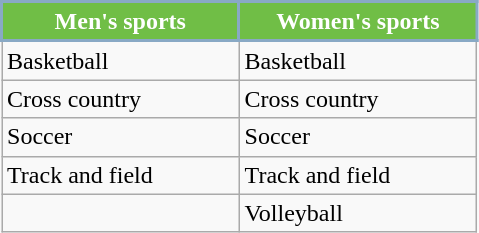<table class="wikitable"; style= "text-align: ">
<tr>
<th width= 150px style="background:#70BE46; color:white; border:2px solid #89A9C5">Men's sports</th>
<th width= 150px style="background:#70BE46; color:white; border:2px solid #89A9C5">Women's sports</th>
</tr>
<tr>
<td>Basketball</td>
<td>Basketball</td>
</tr>
<tr>
<td>Cross country</td>
<td>Cross country</td>
</tr>
<tr>
<td>Soccer</td>
<td>Soccer</td>
</tr>
<tr>
<td>Track and field</td>
<td>Track and field</td>
</tr>
<tr>
<td></td>
<td>Volleyball</td>
</tr>
</table>
